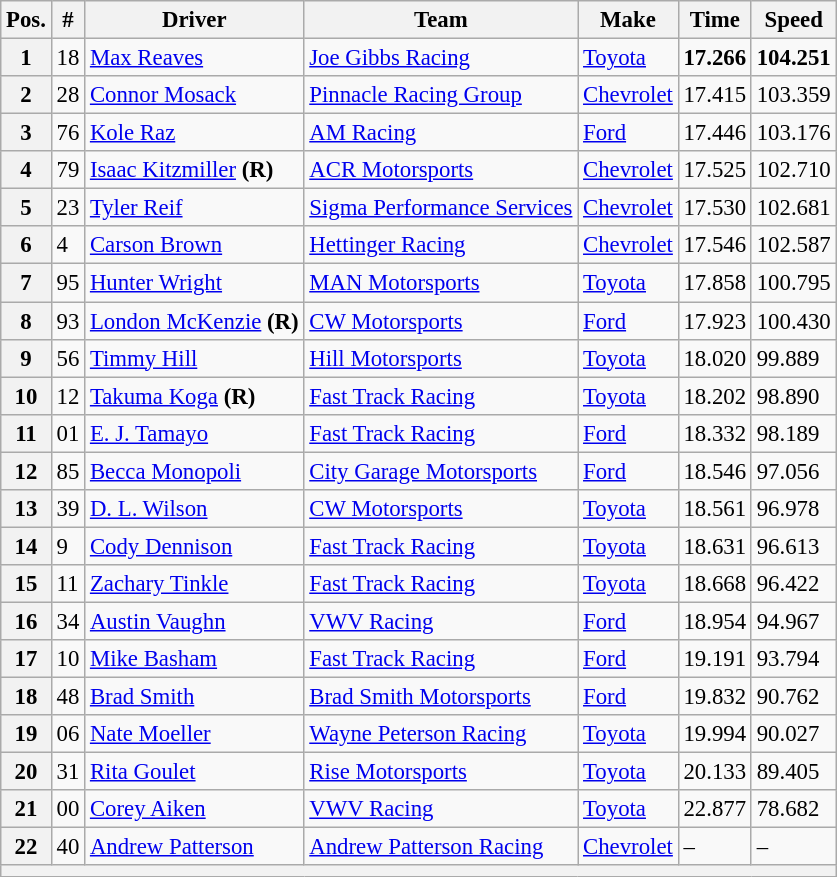<table class="wikitable" style="font-size:95%">
<tr>
<th>Pos.</th>
<th>#</th>
<th>Driver</th>
<th>Team</th>
<th>Make</th>
<th>Time</th>
<th>Speed</th>
</tr>
<tr>
<th>1</th>
<td>18</td>
<td><a href='#'>Max Reaves</a></td>
<td><a href='#'>Joe Gibbs Racing</a></td>
<td><a href='#'>Toyota</a></td>
<td><strong>17.266</strong></td>
<td><strong>104.251</strong></td>
</tr>
<tr>
<th>2</th>
<td>28</td>
<td><a href='#'>Connor Mosack</a></td>
<td><a href='#'>Pinnacle Racing Group</a></td>
<td><a href='#'>Chevrolet</a></td>
<td>17.415</td>
<td>103.359</td>
</tr>
<tr>
<th>3</th>
<td>76</td>
<td><a href='#'>Kole Raz</a></td>
<td><a href='#'>AM Racing</a></td>
<td><a href='#'>Ford</a></td>
<td>17.446</td>
<td>103.176</td>
</tr>
<tr>
<th>4</th>
<td>79</td>
<td><a href='#'>Isaac Kitzmiller</a> <strong>(R)</strong></td>
<td><a href='#'>ACR Motorsports</a></td>
<td><a href='#'>Chevrolet</a></td>
<td>17.525</td>
<td>102.710</td>
</tr>
<tr>
<th>5</th>
<td>23</td>
<td><a href='#'>Tyler Reif</a></td>
<td><a href='#'>Sigma Performance Services</a></td>
<td><a href='#'>Chevrolet</a></td>
<td>17.530</td>
<td>102.681</td>
</tr>
<tr>
<th>6</th>
<td>4</td>
<td><a href='#'>Carson Brown</a></td>
<td><a href='#'>Hettinger Racing</a></td>
<td><a href='#'>Chevrolet</a></td>
<td>17.546</td>
<td>102.587</td>
</tr>
<tr>
<th>7</th>
<td>95</td>
<td><a href='#'>Hunter Wright</a></td>
<td><a href='#'>MAN Motorsports</a></td>
<td><a href='#'>Toyota</a></td>
<td>17.858</td>
<td>100.795</td>
</tr>
<tr>
<th>8</th>
<td>93</td>
<td><a href='#'>London McKenzie</a> <strong>(R)</strong></td>
<td><a href='#'>CW Motorsports</a></td>
<td><a href='#'>Ford</a></td>
<td>17.923</td>
<td>100.430</td>
</tr>
<tr>
<th>9</th>
<td>56</td>
<td><a href='#'>Timmy Hill</a></td>
<td><a href='#'>Hill Motorsports</a></td>
<td><a href='#'>Toyota</a></td>
<td>18.020</td>
<td>99.889</td>
</tr>
<tr>
<th>10</th>
<td>12</td>
<td><a href='#'>Takuma Koga</a> <strong>(R)</strong></td>
<td><a href='#'>Fast Track Racing</a></td>
<td><a href='#'>Toyota</a></td>
<td>18.202</td>
<td>98.890</td>
</tr>
<tr>
<th>11</th>
<td>01</td>
<td><a href='#'>E. J. Tamayo</a></td>
<td><a href='#'>Fast Track Racing</a></td>
<td><a href='#'>Ford</a></td>
<td>18.332</td>
<td>98.189</td>
</tr>
<tr>
<th>12</th>
<td>85</td>
<td><a href='#'>Becca Monopoli</a></td>
<td><a href='#'>City Garage Motorsports</a></td>
<td><a href='#'>Ford</a></td>
<td>18.546</td>
<td>97.056</td>
</tr>
<tr>
<th>13</th>
<td>39</td>
<td><a href='#'>D. L. Wilson</a></td>
<td><a href='#'>CW Motorsports</a></td>
<td><a href='#'>Toyota</a></td>
<td>18.561</td>
<td>96.978</td>
</tr>
<tr>
<th>14</th>
<td>9</td>
<td><a href='#'>Cody Dennison</a></td>
<td><a href='#'>Fast Track Racing</a></td>
<td><a href='#'>Toyota</a></td>
<td>18.631</td>
<td>96.613</td>
</tr>
<tr>
<th>15</th>
<td>11</td>
<td><a href='#'>Zachary Tinkle</a></td>
<td><a href='#'>Fast Track Racing</a></td>
<td><a href='#'>Toyota</a></td>
<td>18.668</td>
<td>96.422</td>
</tr>
<tr>
<th>16</th>
<td>34</td>
<td><a href='#'>Austin Vaughn</a></td>
<td><a href='#'>VWV Racing</a></td>
<td><a href='#'>Ford</a></td>
<td>18.954</td>
<td>94.967</td>
</tr>
<tr>
<th>17</th>
<td>10</td>
<td><a href='#'>Mike Basham</a></td>
<td><a href='#'>Fast Track Racing</a></td>
<td><a href='#'>Ford</a></td>
<td>19.191</td>
<td>93.794</td>
</tr>
<tr>
<th>18</th>
<td>48</td>
<td><a href='#'>Brad Smith</a></td>
<td><a href='#'>Brad Smith Motorsports</a></td>
<td><a href='#'>Ford</a></td>
<td>19.832</td>
<td>90.762</td>
</tr>
<tr>
<th>19</th>
<td>06</td>
<td><a href='#'>Nate Moeller</a></td>
<td><a href='#'>Wayne Peterson Racing</a></td>
<td><a href='#'>Toyota</a></td>
<td>19.994</td>
<td>90.027</td>
</tr>
<tr>
<th>20</th>
<td>31</td>
<td><a href='#'>Rita Goulet</a></td>
<td><a href='#'>Rise Motorsports</a></td>
<td><a href='#'>Toyota</a></td>
<td>20.133</td>
<td>89.405</td>
</tr>
<tr>
<th>21</th>
<td>00</td>
<td><a href='#'>Corey Aiken</a></td>
<td><a href='#'>VWV Racing</a></td>
<td><a href='#'>Toyota</a></td>
<td>22.877</td>
<td>78.682</td>
</tr>
<tr>
<th>22</th>
<td>40</td>
<td><a href='#'>Andrew Patterson</a></td>
<td><a href='#'>Andrew Patterson Racing</a></td>
<td><a href='#'>Chevrolet</a></td>
<td>–</td>
<td>–</td>
</tr>
<tr>
<th colspan="7"></th>
</tr>
</table>
